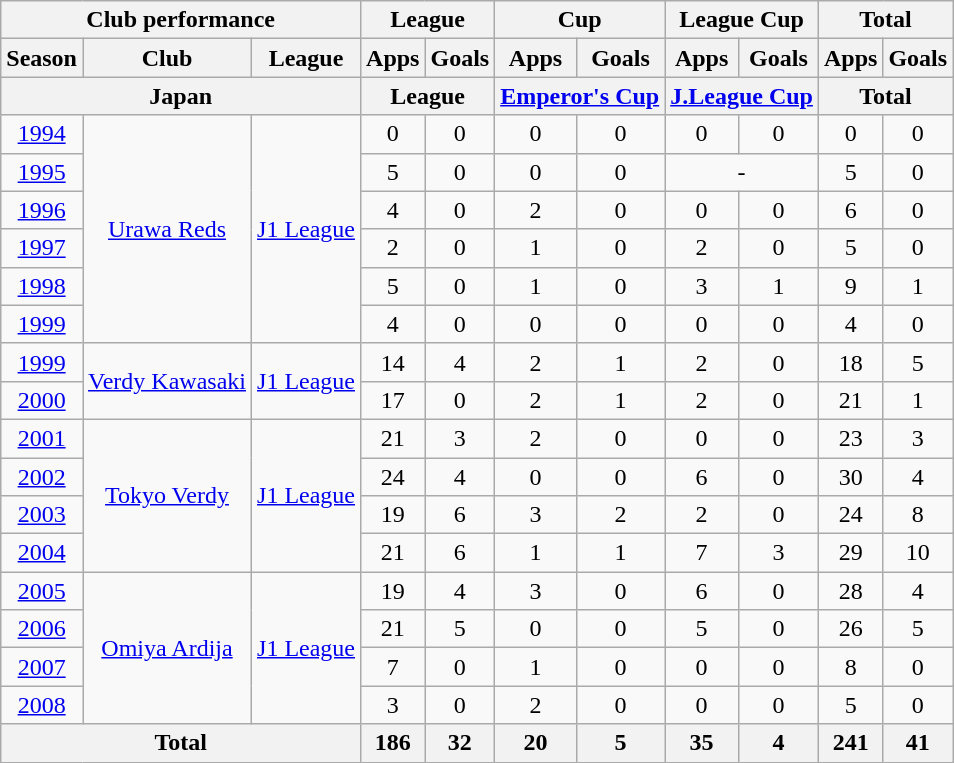<table class="wikitable" style="text-align:center;">
<tr>
<th colspan=3>Club performance</th>
<th colspan=2>League</th>
<th colspan=2>Cup</th>
<th colspan=2>League Cup</th>
<th colspan=2>Total</th>
</tr>
<tr>
<th>Season</th>
<th>Club</th>
<th>League</th>
<th>Apps</th>
<th>Goals</th>
<th>Apps</th>
<th>Goals</th>
<th>Apps</th>
<th>Goals</th>
<th>Apps</th>
<th>Goals</th>
</tr>
<tr>
<th colspan=3>Japan</th>
<th colspan=2>League</th>
<th colspan=2><a href='#'>Emperor's Cup</a></th>
<th colspan=2><a href='#'>J.League Cup</a></th>
<th colspan=2>Total</th>
</tr>
<tr>
<td><a href='#'>1994</a></td>
<td rowspan="6"><a href='#'>Urawa Reds</a></td>
<td rowspan="6"><a href='#'>J1 League</a></td>
<td>0</td>
<td>0</td>
<td>0</td>
<td>0</td>
<td>0</td>
<td>0</td>
<td>0</td>
<td>0</td>
</tr>
<tr>
<td><a href='#'>1995</a></td>
<td>5</td>
<td>0</td>
<td>0</td>
<td>0</td>
<td colspan="2">-</td>
<td>5</td>
<td>0</td>
</tr>
<tr>
<td><a href='#'>1996</a></td>
<td>4</td>
<td>0</td>
<td>2</td>
<td>0</td>
<td>0</td>
<td>0</td>
<td>6</td>
<td>0</td>
</tr>
<tr>
<td><a href='#'>1997</a></td>
<td>2</td>
<td>0</td>
<td>1</td>
<td>0</td>
<td>2</td>
<td>0</td>
<td>5</td>
<td>0</td>
</tr>
<tr>
<td><a href='#'>1998</a></td>
<td>5</td>
<td>0</td>
<td>1</td>
<td>0</td>
<td>3</td>
<td>1</td>
<td>9</td>
<td>1</td>
</tr>
<tr>
<td><a href='#'>1999</a></td>
<td>4</td>
<td>0</td>
<td>0</td>
<td>0</td>
<td>0</td>
<td>0</td>
<td>4</td>
<td>0</td>
</tr>
<tr>
<td><a href='#'>1999</a></td>
<td rowspan="2"><a href='#'>Verdy Kawasaki</a></td>
<td rowspan="2"><a href='#'>J1 League</a></td>
<td>14</td>
<td>4</td>
<td>2</td>
<td>1</td>
<td>2</td>
<td>0</td>
<td>18</td>
<td>5</td>
</tr>
<tr>
<td><a href='#'>2000</a></td>
<td>17</td>
<td>0</td>
<td>2</td>
<td>1</td>
<td>2</td>
<td>0</td>
<td>21</td>
<td>1</td>
</tr>
<tr>
<td><a href='#'>2001</a></td>
<td rowspan="4"><a href='#'>Tokyo Verdy</a></td>
<td rowspan="4"><a href='#'>J1 League</a></td>
<td>21</td>
<td>3</td>
<td>2</td>
<td>0</td>
<td>0</td>
<td>0</td>
<td>23</td>
<td>3</td>
</tr>
<tr>
<td><a href='#'>2002</a></td>
<td>24</td>
<td>4</td>
<td>0</td>
<td>0</td>
<td>6</td>
<td>0</td>
<td>30</td>
<td>4</td>
</tr>
<tr>
<td><a href='#'>2003</a></td>
<td>19</td>
<td>6</td>
<td>3</td>
<td>2</td>
<td>2</td>
<td>0</td>
<td>24</td>
<td>8</td>
</tr>
<tr>
<td><a href='#'>2004</a></td>
<td>21</td>
<td>6</td>
<td>1</td>
<td>1</td>
<td>7</td>
<td>3</td>
<td>29</td>
<td>10</td>
</tr>
<tr>
<td><a href='#'>2005</a></td>
<td rowspan="4"><a href='#'>Omiya Ardija</a></td>
<td rowspan="4"><a href='#'>J1 League</a></td>
<td>19</td>
<td>4</td>
<td>3</td>
<td>0</td>
<td>6</td>
<td>0</td>
<td>28</td>
<td>4</td>
</tr>
<tr>
<td><a href='#'>2006</a></td>
<td>21</td>
<td>5</td>
<td>0</td>
<td>0</td>
<td>5</td>
<td>0</td>
<td>26</td>
<td>5</td>
</tr>
<tr>
<td><a href='#'>2007</a></td>
<td>7</td>
<td>0</td>
<td>1</td>
<td>0</td>
<td>0</td>
<td>0</td>
<td>8</td>
<td>0</td>
</tr>
<tr>
<td><a href='#'>2008</a></td>
<td>3</td>
<td>0</td>
<td>2</td>
<td>0</td>
<td>0</td>
<td>0</td>
<td>5</td>
<td>0</td>
</tr>
<tr>
<th colspan=3>Total</th>
<th>186</th>
<th>32</th>
<th>20</th>
<th>5</th>
<th>35</th>
<th>4</th>
<th>241</th>
<th>41</th>
</tr>
</table>
